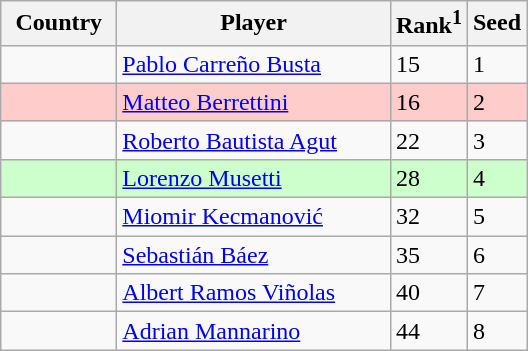<table class="sortable wikitable">
<tr>
<th width="70">Country</th>
<th width="175">Player</th>
<th>Rank<sup>1</sup></th>
<th>Seed</th>
</tr>
<tr>
<td></td>
<td><a href='#'>Pablo Carreño Busta</a></td>
<td>15</td>
<td>1</td>
</tr>
<tr bgcolor=#fcc>
<td></td>
<td><a href='#'>Matteo Berrettini</a></td>
<td>16</td>
<td>2</td>
</tr>
<tr>
<td></td>
<td><a href='#'>Roberto Bautista Agut</a></td>
<td>22</td>
<td>3</td>
</tr>
<tr bgcolor=#cfc>
<td></td>
<td><a href='#'>Lorenzo Musetti</a></td>
<td>28</td>
<td>4</td>
</tr>
<tr>
<td></td>
<td><a href='#'>Miomir Kecmanović</a></td>
<td>32</td>
<td>5</td>
</tr>
<tr>
<td></td>
<td><a href='#'>Sebastián Báez</a></td>
<td>35</td>
<td>6</td>
</tr>
<tr>
<td></td>
<td><a href='#'>Albert Ramos Viñolas</a></td>
<td>40</td>
<td>7</td>
</tr>
<tr>
<td></td>
<td><a href='#'>Adrian Mannarino</a></td>
<td>44</td>
<td>8</td>
</tr>
</table>
